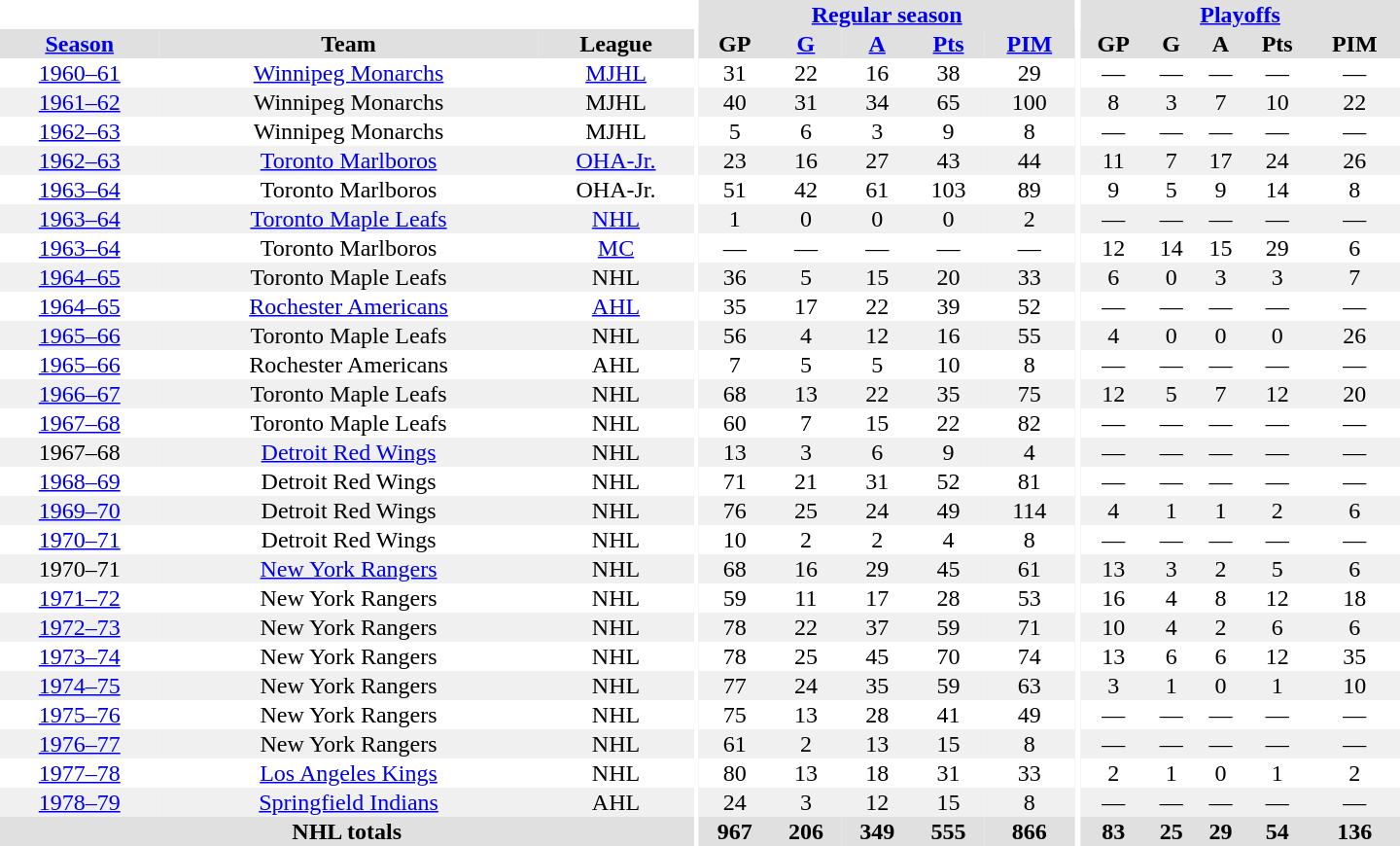<table border="0" cellpadding="1" cellspacing="0" style="text-align:center; width:60em">
<tr bgcolor="#e0e0e0">
<th colspan="3" bgcolor="#ffffff"></th>
<th rowspan="99" bgcolor="#ffffff"></th>
<th colspan="5"><a href='#'>Regular season</a></th>
<th rowspan="99" bgcolor="#ffffff"></th>
<th colspan="5"><a href='#'>Playoffs</a></th>
</tr>
<tr bgcolor="#e0e0e0">
<th><a href='#'>Season</a></th>
<th>Team</th>
<th>League</th>
<th>GP</th>
<th><a href='#'>G</a></th>
<th><a href='#'>A</a></th>
<th><a href='#'>Pts</a></th>
<th><a href='#'>PIM</a></th>
<th>GP</th>
<th>G</th>
<th>A</th>
<th>Pts</th>
<th>PIM</th>
</tr>
<tr>
<td><a href='#'>1960–61</a></td>
<td><a href='#'>Winnipeg Monarchs</a></td>
<td><a href='#'>MJHL</a></td>
<td>31</td>
<td>22</td>
<td>16</td>
<td>38</td>
<td>29</td>
<td>—</td>
<td>—</td>
<td>—</td>
<td>—</td>
<td>—</td>
</tr>
<tr bgcolor="#f0f0f0">
<td><a href='#'>1961–62</a></td>
<td>Winnipeg Monarchs</td>
<td>MJHL</td>
<td>40</td>
<td>31</td>
<td>34</td>
<td>65</td>
<td>100</td>
<td>8</td>
<td>3</td>
<td>7</td>
<td>10</td>
<td>22</td>
</tr>
<tr>
<td><a href='#'>1962–63</a></td>
<td>Winnipeg Monarchs</td>
<td>MJHL</td>
<td>5</td>
<td>6</td>
<td>3</td>
<td>9</td>
<td>8</td>
<td>—</td>
<td>—</td>
<td>—</td>
<td>—</td>
<td>—</td>
</tr>
<tr bgcolor="#f0f0f0">
<td><a href='#'>1962–63</a></td>
<td><a href='#'>Toronto Marlboros</a></td>
<td><a href='#'>OHA-Jr.</a></td>
<td>23</td>
<td>16</td>
<td>27</td>
<td>43</td>
<td>44</td>
<td>11</td>
<td>7</td>
<td>17</td>
<td>24</td>
<td>26</td>
</tr>
<tr>
<td><a href='#'>1963–64</a></td>
<td>Toronto Marlboros</td>
<td>OHA-Jr.</td>
<td>51</td>
<td>42</td>
<td>61</td>
<td>103</td>
<td>89</td>
<td>9</td>
<td>5</td>
<td>9</td>
<td>14</td>
<td>8</td>
</tr>
<tr bgcolor="#f0f0f0">
<td><a href='#'>1963–64</a></td>
<td><a href='#'>Toronto Maple Leafs</a></td>
<td><a href='#'>NHL</a></td>
<td>1</td>
<td>0</td>
<td>0</td>
<td>0</td>
<td>2</td>
<td>—</td>
<td>—</td>
<td>—</td>
<td>—</td>
<td>—</td>
</tr>
<tr>
<td><a href='#'>1963–64</a></td>
<td>Toronto Marlboros</td>
<td><a href='#'>MC</a></td>
<td>—</td>
<td>—</td>
<td>—</td>
<td>—</td>
<td>—</td>
<td>12</td>
<td>14</td>
<td>15</td>
<td>29</td>
<td>6</td>
</tr>
<tr bgcolor="#f0f0f0">
<td><a href='#'>1964–65</a></td>
<td>Toronto Maple Leafs</td>
<td>NHL</td>
<td>36</td>
<td>5</td>
<td>15</td>
<td>20</td>
<td>33</td>
<td>6</td>
<td>0</td>
<td>3</td>
<td>3</td>
<td>7</td>
</tr>
<tr>
<td><a href='#'>1964–65</a></td>
<td><a href='#'>Rochester Americans</a></td>
<td><a href='#'>AHL</a></td>
<td>35</td>
<td>17</td>
<td>22</td>
<td>39</td>
<td>52</td>
<td>—</td>
<td>—</td>
<td>—</td>
<td>—</td>
<td>—</td>
</tr>
<tr bgcolor="#f0f0f0">
<td><a href='#'>1965–66</a></td>
<td>Toronto Maple Leafs</td>
<td>NHL</td>
<td>56</td>
<td>4</td>
<td>12</td>
<td>16</td>
<td>55</td>
<td>4</td>
<td>0</td>
<td>0</td>
<td>0</td>
<td>26</td>
</tr>
<tr>
<td><a href='#'>1965–66</a></td>
<td>Rochester Americans</td>
<td>AHL</td>
<td>7</td>
<td>5</td>
<td>5</td>
<td>10</td>
<td>8</td>
<td>—</td>
<td>—</td>
<td>—</td>
<td>—</td>
<td>—</td>
</tr>
<tr bgcolor="#f0f0f0">
<td><a href='#'>1966–67</a></td>
<td>Toronto Maple Leafs</td>
<td>NHL</td>
<td>68</td>
<td>13</td>
<td>22</td>
<td>35</td>
<td>75</td>
<td>12</td>
<td>5</td>
<td>7</td>
<td>12</td>
<td>20</td>
</tr>
<tr>
<td><a href='#'>1967–68</a></td>
<td>Toronto Maple Leafs</td>
<td>NHL</td>
<td>60</td>
<td>7</td>
<td>15</td>
<td>22</td>
<td>82</td>
<td>—</td>
<td>—</td>
<td>—</td>
<td>—</td>
<td>—</td>
</tr>
<tr bgcolor="#f0f0f0">
<td>1967–68</td>
<td><a href='#'>Detroit Red Wings</a></td>
<td>NHL</td>
<td>13</td>
<td>3</td>
<td>6</td>
<td>9</td>
<td>4</td>
<td>—</td>
<td>—</td>
<td>—</td>
<td>—</td>
<td>—</td>
</tr>
<tr>
<td><a href='#'>1968–69</a></td>
<td>Detroit Red Wings</td>
<td>NHL</td>
<td>71</td>
<td>21</td>
<td>31</td>
<td>52</td>
<td>81</td>
<td>—</td>
<td>—</td>
<td>—</td>
<td>—</td>
<td>—</td>
</tr>
<tr bgcolor="#f0f0f0">
<td><a href='#'>1969–70</a></td>
<td>Detroit Red Wings</td>
<td>NHL</td>
<td>76</td>
<td>25</td>
<td>24</td>
<td>49</td>
<td>114</td>
<td>4</td>
<td>1</td>
<td>1</td>
<td>2</td>
<td>6</td>
</tr>
<tr>
<td><a href='#'>1970–71</a></td>
<td>Detroit Red Wings</td>
<td>NHL</td>
<td>10</td>
<td>2</td>
<td>2</td>
<td>4</td>
<td>8</td>
<td>—</td>
<td>—</td>
<td>—</td>
<td>—</td>
<td>—</td>
</tr>
<tr bgcolor="#f0f0f0">
<td>1970–71</td>
<td><a href='#'>New York Rangers</a></td>
<td>NHL</td>
<td>68</td>
<td>16</td>
<td>29</td>
<td>45</td>
<td>61</td>
<td>13</td>
<td>3</td>
<td>2</td>
<td>5</td>
<td>6</td>
</tr>
<tr>
<td><a href='#'>1971–72</a></td>
<td>New York Rangers</td>
<td>NHL</td>
<td>59</td>
<td>11</td>
<td>17</td>
<td>28</td>
<td>53</td>
<td>16</td>
<td>4</td>
<td>8</td>
<td>12</td>
<td>18</td>
</tr>
<tr bgcolor="#f0f0f0">
<td><a href='#'>1972–73</a></td>
<td>New York Rangers</td>
<td>NHL</td>
<td>78</td>
<td>22</td>
<td>37</td>
<td>59</td>
<td>71</td>
<td>10</td>
<td>4</td>
<td>2</td>
<td>6</td>
<td>6</td>
</tr>
<tr>
<td><a href='#'>1973–74</a></td>
<td>New York Rangers</td>
<td>NHL</td>
<td>78</td>
<td>25</td>
<td>45</td>
<td>70</td>
<td>74</td>
<td>13</td>
<td>6</td>
<td>6</td>
<td>12</td>
<td>35</td>
</tr>
<tr bgcolor="#f0f0f0">
<td><a href='#'>1974–75</a></td>
<td>New York Rangers</td>
<td>NHL</td>
<td>77</td>
<td>24</td>
<td>35</td>
<td>59</td>
<td>63</td>
<td>3</td>
<td>1</td>
<td>0</td>
<td>1</td>
<td>10</td>
</tr>
<tr>
<td><a href='#'>1975–76</a></td>
<td>New York Rangers</td>
<td>NHL</td>
<td>75</td>
<td>13</td>
<td>28</td>
<td>41</td>
<td>49</td>
<td>—</td>
<td>—</td>
<td>—</td>
<td>—</td>
<td>—</td>
</tr>
<tr bgcolor="#f0f0f0">
<td><a href='#'>1976–77</a></td>
<td>New York Rangers</td>
<td>NHL</td>
<td>61</td>
<td>2</td>
<td>13</td>
<td>15</td>
<td>8</td>
<td>—</td>
<td>—</td>
<td>—</td>
<td>—</td>
<td>—</td>
</tr>
<tr>
<td><a href='#'>1977–78</a></td>
<td><a href='#'>Los Angeles Kings</a></td>
<td>NHL</td>
<td>80</td>
<td>13</td>
<td>18</td>
<td>31</td>
<td>33</td>
<td>2</td>
<td>1</td>
<td>0</td>
<td>1</td>
<td>2</td>
</tr>
<tr bgcolor="#f0f0f0">
<td><a href='#'>1978–79</a></td>
<td><a href='#'>Springfield Indians</a></td>
<td>AHL</td>
<td>24</td>
<td>3</td>
<td>12</td>
<td>15</td>
<td>8</td>
<td>—</td>
<td>—</td>
<td>—</td>
<td>—</td>
<td>—</td>
</tr>
<tr bgcolor="#e0e0e0">
<th colspan="3">NHL totals</th>
<th>967</th>
<th>206</th>
<th>349</th>
<th>555</th>
<th>866</th>
<th>83</th>
<th>25</th>
<th>29</th>
<th>54</th>
<th>136</th>
</tr>
</table>
